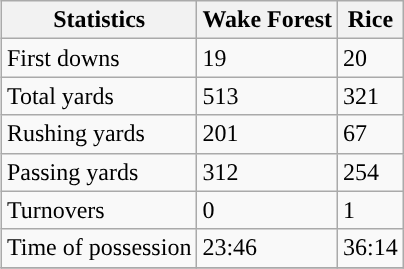<table class="wikitable" style="float: right;">
<tr>
<th>Statistics</th>
<th>Wake Forest</th>
<th>Rice</th>
</tr>
<tr>
<td>First downs</td>
<td>19</td>
<td>20</td>
</tr>
<tr>
<td>Total yards</td>
<td>513</td>
<td>321</td>
</tr>
<tr>
<td>Rushing yards</td>
<td>201</td>
<td>67</td>
</tr>
<tr>
<td>Passing yards</td>
<td>312</td>
<td>254</td>
</tr>
<tr>
<td>Turnovers</td>
<td>0</td>
<td>1</td>
</tr>
<tr>
<td>Time of possession</td>
<td>23:46</td>
<td>36:14</td>
</tr>
<tr>
</tr>
</table>
